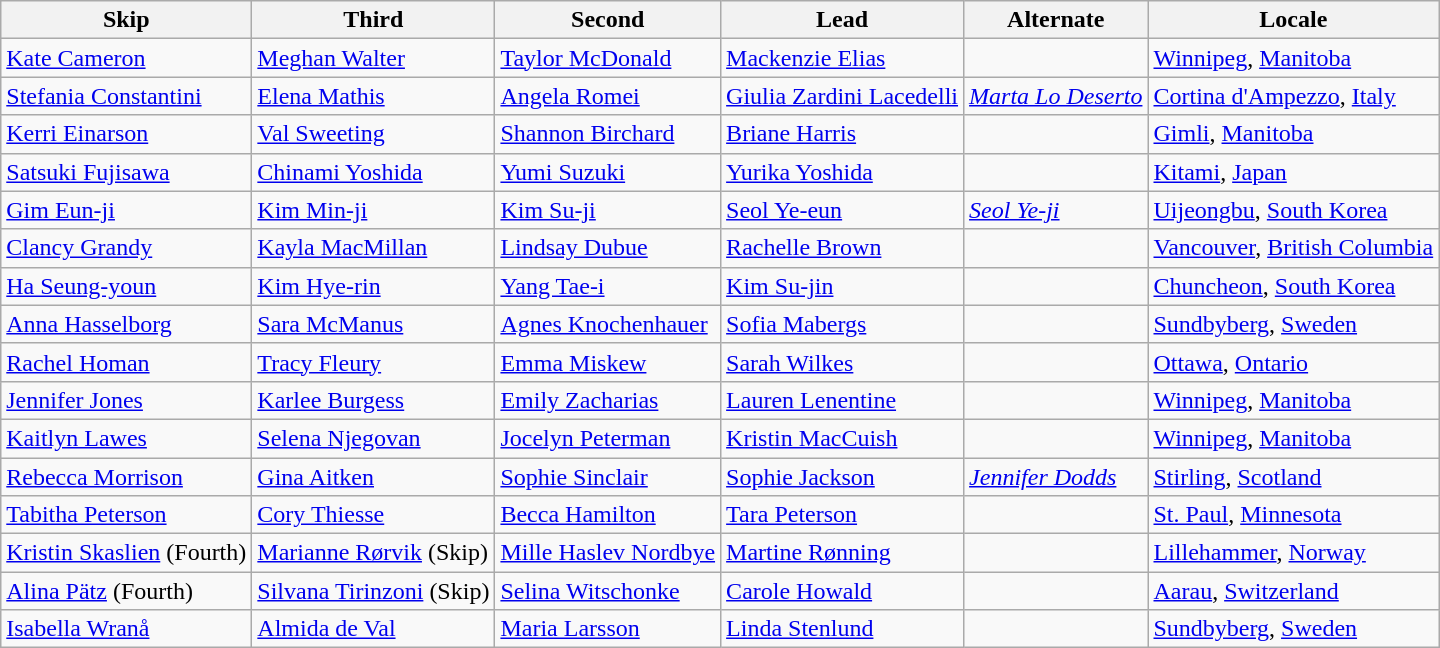<table class=wikitable>
<tr>
<th scope="col">Skip</th>
<th scope="col">Third</th>
<th scope="col">Second</th>
<th scope="col">Lead</th>
<th scope="col">Alternate</th>
<th scope="col">Locale</th>
</tr>
<tr>
<td><a href='#'>Kate Cameron</a></td>
<td><a href='#'>Meghan Walter</a></td>
<td><a href='#'>Taylor McDonald</a></td>
<td><a href='#'>Mackenzie Elias</a></td>
<td></td>
<td> <a href='#'>Winnipeg</a>, <a href='#'>Manitoba</a></td>
</tr>
<tr>
<td><a href='#'>Stefania Constantini</a></td>
<td><a href='#'>Elena Mathis</a></td>
<td><a href='#'>Angela Romei</a></td>
<td><a href='#'>Giulia Zardini Lacedelli</a></td>
<td><em><a href='#'>Marta Lo Deserto</a></em></td>
<td> <a href='#'>Cortina d'Ampezzo</a>, <a href='#'>Italy</a></td>
</tr>
<tr>
<td><a href='#'>Kerri Einarson</a></td>
<td><a href='#'>Val Sweeting</a></td>
<td><a href='#'>Shannon Birchard</a></td>
<td><a href='#'>Briane Harris</a></td>
<td></td>
<td> <a href='#'>Gimli</a>, <a href='#'>Manitoba</a></td>
</tr>
<tr>
<td><a href='#'>Satsuki Fujisawa</a></td>
<td><a href='#'>Chinami Yoshida</a></td>
<td><a href='#'>Yumi Suzuki</a></td>
<td><a href='#'>Yurika Yoshida</a></td>
<td></td>
<td> <a href='#'>Kitami</a>, <a href='#'>Japan</a></td>
</tr>
<tr>
<td><a href='#'>Gim Eun-ji</a></td>
<td><a href='#'>Kim Min-ji</a></td>
<td><a href='#'>Kim Su-ji</a></td>
<td><a href='#'>Seol Ye-eun</a></td>
<td><em><a href='#'>Seol Ye-ji</a></em></td>
<td> <a href='#'>Uijeongbu</a>, <a href='#'>South Korea</a></td>
</tr>
<tr>
<td><a href='#'>Clancy Grandy</a></td>
<td><a href='#'>Kayla MacMillan</a></td>
<td><a href='#'>Lindsay Dubue</a></td>
<td><a href='#'>Rachelle Brown</a></td>
<td></td>
<td> <a href='#'>Vancouver</a>, <a href='#'>British Columbia</a></td>
</tr>
<tr>
<td><a href='#'>Ha Seung-youn</a></td>
<td><a href='#'>Kim Hye-rin</a></td>
<td><a href='#'>Yang Tae-i</a></td>
<td><a href='#'>Kim Su-jin</a></td>
<td></td>
<td> <a href='#'>Chuncheon</a>, <a href='#'>South Korea</a></td>
</tr>
<tr>
<td><a href='#'>Anna Hasselborg</a></td>
<td><a href='#'>Sara McManus</a></td>
<td><a href='#'>Agnes Knochenhauer</a></td>
<td><a href='#'>Sofia Mabergs</a></td>
<td></td>
<td> <a href='#'>Sundbyberg</a>, <a href='#'>Sweden</a></td>
</tr>
<tr>
<td><a href='#'>Rachel Homan</a></td>
<td><a href='#'>Tracy Fleury</a></td>
<td><a href='#'>Emma Miskew</a></td>
<td><a href='#'>Sarah Wilkes</a></td>
<td></td>
<td> <a href='#'>Ottawa</a>, <a href='#'>Ontario</a></td>
</tr>
<tr>
<td><a href='#'>Jennifer Jones</a></td>
<td><a href='#'>Karlee Burgess</a></td>
<td><a href='#'>Emily Zacharias</a></td>
<td><a href='#'>Lauren Lenentine</a></td>
<td></td>
<td> <a href='#'>Winnipeg</a>, <a href='#'>Manitoba</a></td>
</tr>
<tr>
<td><a href='#'>Kaitlyn Lawes</a></td>
<td><a href='#'>Selena Njegovan</a></td>
<td><a href='#'>Jocelyn Peterman</a></td>
<td><a href='#'>Kristin MacCuish</a></td>
<td></td>
<td> <a href='#'>Winnipeg</a>, <a href='#'>Manitoba</a></td>
</tr>
<tr>
<td><a href='#'>Rebecca Morrison</a></td>
<td><a href='#'>Gina Aitken</a></td>
<td><a href='#'>Sophie Sinclair</a></td>
<td><a href='#'>Sophie Jackson</a></td>
<td><em><a href='#'>Jennifer Dodds</a></em></td>
<td> <a href='#'>Stirling</a>, <a href='#'>Scotland</a></td>
</tr>
<tr>
<td><a href='#'>Tabitha Peterson</a></td>
<td><a href='#'>Cory Thiesse</a></td>
<td><a href='#'>Becca Hamilton</a></td>
<td><a href='#'>Tara Peterson</a></td>
<td></td>
<td> <a href='#'>St. Paul</a>, <a href='#'>Minnesota</a></td>
</tr>
<tr>
<td><a href='#'>Kristin Skaslien</a> (Fourth)</td>
<td><a href='#'>Marianne Rørvik</a> (Skip)</td>
<td><a href='#'>Mille Haslev Nordbye</a></td>
<td><a href='#'>Martine Rønning</a></td>
<td></td>
<td> <a href='#'>Lillehammer</a>, <a href='#'>Norway</a></td>
</tr>
<tr>
<td><a href='#'>Alina Pätz</a> (Fourth)</td>
<td><a href='#'>Silvana Tirinzoni</a> (Skip)</td>
<td><a href='#'>Selina Witschonke</a></td>
<td><a href='#'>Carole Howald</a></td>
<td></td>
<td> <a href='#'>Aarau</a>, <a href='#'>Switzerland</a></td>
</tr>
<tr>
<td><a href='#'>Isabella Wranå</a></td>
<td><a href='#'>Almida de Val</a></td>
<td><a href='#'>Maria Larsson</a></td>
<td><a href='#'>Linda Stenlund</a></td>
<td></td>
<td> <a href='#'>Sundbyberg</a>, <a href='#'>Sweden</a></td>
</tr>
</table>
